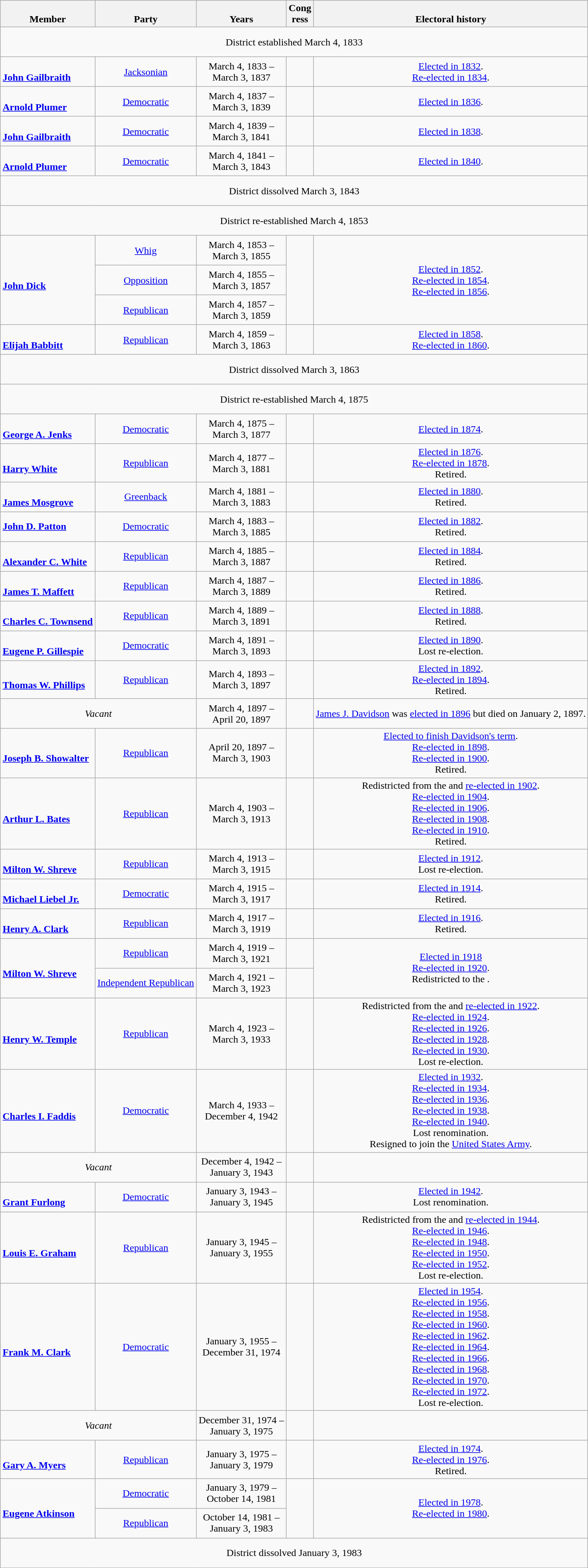<table class=wikitable style="text-align:center">
<tr valign=bottom>
<th>Member</th>
<th>Party</th>
<th>Years</th>
<th>Cong<br>ress</th>
<th>Electoral history</th>
</tr>
<tr style="height:3em">
<td colspan=5>District established March 4, 1833</td>
</tr>
<tr style="height:3em">
<td align=left><br><strong><a href='#'>John Gailbraith</a></strong><br></td>
<td><a href='#'>Jacksonian</a></td>
<td nowrap>March 4, 1833 –<br>March 3, 1837</td>
<td></td>
<td><a href='#'>Elected in 1832</a>.<br><a href='#'>Re-elected in 1834</a>.<br></td>
</tr>
<tr style="height:3em">
<td align=left><br><strong><a href='#'>Arnold Plumer</a></strong><br></td>
<td><a href='#'>Democratic</a></td>
<td nowrap>March 4, 1837 –<br>March 3, 1839</td>
<td></td>
<td><a href='#'>Elected in 1836</a>.<br></td>
</tr>
<tr style="height:3em">
<td align=left><br><strong><a href='#'>John Gailbraith</a></strong><br></td>
<td><a href='#'>Democratic</a></td>
<td nowrap>March 4, 1839 –<br>March 3, 1841</td>
<td></td>
<td><a href='#'>Elected in 1838</a>.<br></td>
</tr>
<tr style="height:3em">
<td align=left><br><strong><a href='#'>Arnold Plumer</a></strong><br></td>
<td><a href='#'>Democratic</a></td>
<td nowrap>March 4, 1841 –<br>March 3, 1843</td>
<td></td>
<td><a href='#'>Elected in 1840</a>.<br></td>
</tr>
<tr style="height:3em">
<td colspan=5>District dissolved March 3, 1843</td>
</tr>
<tr style="height:3em">
<td colspan=5>District re-established March 4, 1853</td>
</tr>
<tr style="height:3em">
<td nowrap rowspan=3 align=left><br><strong><a href='#'>John Dick</a></strong><br></td>
<td><a href='#'>Whig</a></td>
<td nowrap>March 4, 1853 –<br>March 3, 1855</td>
<td rowspan=3></td>
<td rowspan=3><a href='#'>Elected in 1852</a>.<br><a href='#'>Re-elected in 1854</a>.<br><a href='#'>Re-elected in 1856</a>.<br></td>
</tr>
<tr style="height:3em">
<td><a href='#'>Opposition</a></td>
<td nowrap>March 4, 1855 –<br>March 3, 1857</td>
</tr>
<tr style="height:3em">
<td><a href='#'>Republican</a></td>
<td nowrap>March 4, 1857 –<br>March 3, 1859</td>
</tr>
<tr style="height:3em">
<td align=left><br><strong><a href='#'>Elijah Babbitt</a></strong><br></td>
<td><a href='#'>Republican</a></td>
<td nowrap>March 4, 1859 –<br>March 3, 1863</td>
<td></td>
<td><a href='#'>Elected in 1858</a>.<br><a href='#'>Re-elected in 1860</a>.<br></td>
</tr>
<tr style="height:3em">
<td colspan=5>District dissolved March 3, 1863</td>
</tr>
<tr style="height:3em">
<td colspan=5>District re-established March 4, 1875</td>
</tr>
<tr style="height:3em">
<td align=left><br><strong><a href='#'>George A. Jenks</a></strong><br></td>
<td><a href='#'>Democratic</a></td>
<td nowrap>March 4, 1875 –<br>March 3, 1877</td>
<td></td>
<td><a href='#'>Elected in 1874</a>.<br></td>
</tr>
<tr style="height:3em">
<td align=left><br><strong><a href='#'>Harry White</a></strong><br></td>
<td><a href='#'>Republican</a></td>
<td nowrap>March 4, 1877 –<br>March 3, 1881</td>
<td></td>
<td><a href='#'>Elected in 1876</a>.<br><a href='#'>Re-elected in 1878</a>.<br>Retired.</td>
</tr>
<tr style="height:3em">
<td align=left><br><strong><a href='#'>James Mosgrove</a></strong><br></td>
<td><a href='#'>Greenback</a></td>
<td nowrap>March 4, 1881 –<br>March 3, 1883</td>
<td></td>
<td><a href='#'>Elected in 1880</a>.<br>Retired.</td>
</tr>
<tr style="height:3em">
<td align=left><strong><a href='#'>John D. Patton</a></strong><br></td>
<td><a href='#'>Democratic</a></td>
<td nowrap>March 4, 1883 –<br>March 3, 1885</td>
<td></td>
<td><a href='#'>Elected in 1882</a>.<br>Retired.</td>
</tr>
<tr style="height:3em">
<td align=left><br><strong><a href='#'>Alexander C. White</a></strong><br></td>
<td><a href='#'>Republican</a></td>
<td nowrap>March 4, 1885 –<br>March 3, 1887</td>
<td></td>
<td><a href='#'>Elected in 1884</a>.<br>Retired.</td>
</tr>
<tr style="height:3em">
<td align=left><br><strong><a href='#'>James T. Maffett</a></strong><br></td>
<td><a href='#'>Republican</a></td>
<td nowrap>March 4, 1887 –<br>March 3, 1889</td>
<td></td>
<td><a href='#'>Elected in 1886</a>.<br>Retired.</td>
</tr>
<tr style="height:3em">
<td align=left><br><strong><a href='#'>Charles C. Townsend</a></strong><br></td>
<td><a href='#'>Republican</a></td>
<td nowrap>March 4, 1889 –<br>March 3, 1891</td>
<td></td>
<td><a href='#'>Elected in 1888</a>.<br>Retired.</td>
</tr>
<tr style="height:3em">
<td align=left><br><strong><a href='#'>Eugene P. Gillespie</a></strong><br></td>
<td><a href='#'>Democratic</a></td>
<td nowrap>March 4, 1891 –<br>March 3, 1893</td>
<td></td>
<td><a href='#'>Elected in 1890</a>.<br>Lost re-election.</td>
</tr>
<tr style="height:3em">
<td align=left><br><strong><a href='#'>Thomas W. Phillips</a></strong><br></td>
<td><a href='#'>Republican</a></td>
<td nowrap>March 4, 1893 –<br>March 3, 1897</td>
<td></td>
<td><a href='#'>Elected in 1892</a>.<br><a href='#'>Re-elected in 1894</a>.<br>Retired.</td>
</tr>
<tr style="height:3em">
<td colspan=2><em>Vacant</em></td>
<td nowrap>March 4, 1897 –<br>April 20, 1897</td>
<td></td>
<td><a href='#'>James J. Davidson</a> was <a href='#'>elected in 1896</a> but died on January 2, 1897.</td>
</tr>
<tr style="height:3em">
<td align=left><br><strong><a href='#'>Joseph B. Showalter</a></strong><br></td>
<td><a href='#'>Republican</a></td>
<td nowrap>April 20, 1897 –<br>March 3, 1903</td>
<td></td>
<td><a href='#'>Elected to finish Davidson's term</a>.<br><a href='#'>Re-elected in 1898</a>.<br><a href='#'>Re-elected in 1900</a>.<br>Retired.</td>
</tr>
<tr style="height:3em">
<td align=left><br><strong><a href='#'>Arthur L. Bates</a></strong><br></td>
<td><a href='#'>Republican</a></td>
<td nowrap>March 4, 1903 –<br>March 3, 1913</td>
<td></td>
<td>Redistricted from the  and <a href='#'>re-elected in 1902</a>.<br><a href='#'>Re-elected in 1904</a>.<br><a href='#'>Re-elected in 1906</a>.<br><a href='#'>Re-elected in 1908</a>.<br><a href='#'>Re-elected in 1910</a>.<br>Retired.</td>
</tr>
<tr style="height:3em">
<td align=left><br><strong><a href='#'>Milton W. Shreve</a></strong><br></td>
<td><a href='#'>Republican</a></td>
<td nowrap>March 4, 1913 –<br>March 3, 1915</td>
<td></td>
<td><a href='#'>Elected in 1912</a>.<br>Lost re-election.</td>
</tr>
<tr style="height:3em">
<td align=left><br><strong><a href='#'>Michael Liebel Jr.</a></strong><br></td>
<td><a href='#'>Democratic</a></td>
<td nowrap>March 4, 1915 –<br>March 3, 1917</td>
<td></td>
<td><a href='#'>Elected in 1914</a>.<br>Retired.</td>
</tr>
<tr style="height:3em">
<td align=left><br><strong><a href='#'>Henry A. Clark</a></strong><br></td>
<td><a href='#'>Republican</a></td>
<td nowrap>March 4, 1917 –<br>March 3, 1919</td>
<td></td>
<td><a href='#'>Elected in 1916</a>.<br>Retired.</td>
</tr>
<tr style="height:3em">
<td rowspan="2" align="left"><br><strong><a href='#'>Milton W. Shreve</a></strong><br></td>
<td><a href='#'>Republican</a></td>
<td nowrap>March 4, 1919 –<br>March 3, 1921</td>
<td></td>
<td rowspan="2"><a href='#'>Elected in 1918</a><br><a href='#'>Re-elected in 1920</a>.<br>Redistricted to the .</td>
</tr>
<tr style="height:3em">
<td><a href='#'>Independent Republican</a></td>
<td nowrap>March 4, 1921 –<br>March 3, 1923</td>
<td></td>
</tr>
<tr style="height:3em">
<td align=left><br><strong><a href='#'>Henry W. Temple</a></strong><br></td>
<td><a href='#'>Republican</a></td>
<td nowrap>March 4, 1923 –<br>March 3, 1933</td>
<td></td>
<td>Redistricted from the  and <a href='#'>re-elected in 1922</a>.<br><a href='#'>Re-elected in 1924</a>.<br><a href='#'>Re-elected in 1926</a>.<br><a href='#'>Re-elected in 1928</a>.<br><a href='#'>Re-elected in 1930</a>.<br>Lost re-election.</td>
</tr>
<tr style="height:3em">
<td align=left><br><strong><a href='#'>Charles I. Faddis</a></strong><br></td>
<td><a href='#'>Democratic</a></td>
<td nowrap>March 4, 1933 –<br>December 4, 1942</td>
<td></td>
<td><a href='#'>Elected in 1932</a>.<br><a href='#'>Re-elected in 1934</a>.<br><a href='#'>Re-elected in 1936</a>.<br><a href='#'>Re-elected in 1938</a>.<br><a href='#'>Re-elected in 1940</a>.<br>Lost renomination.<br>Resigned to join the <a href='#'>United States Army</a>.</td>
</tr>
<tr style="height:3em">
<td colspan=2><em>Vacant</em></td>
<td nowrap>December 4, 1942 –<br>January 3, 1943</td>
<td></td>
<td></td>
</tr>
<tr style="height:3em">
<td align=left><br><strong><a href='#'>Grant Furlong</a></strong><br></td>
<td><a href='#'>Democratic</a></td>
<td nowrap>January 3, 1943 –<br>January 3, 1945</td>
<td></td>
<td><a href='#'>Elected in 1942</a>.<br>Lost renomination.</td>
</tr>
<tr style="height:3em">
<td align=left><br><strong><a href='#'>Louis E. Graham</a></strong><br></td>
<td><a href='#'>Republican</a></td>
<td nowrap>January 3, 1945 –<br>January 3, 1955</td>
<td></td>
<td>Redistricted from the  and <a href='#'>re-elected in 1944</a>.<br><a href='#'>Re-elected in 1946</a>.<br><a href='#'>Re-elected in 1948</a>.<br><a href='#'>Re-elected in 1950</a>.<br><a href='#'>Re-elected in 1952</a>.<br> Lost re-election.</td>
</tr>
<tr style="height:3em">
<td align=left><br><strong><a href='#'>Frank M. Clark</a></strong><br></td>
<td><a href='#'>Democratic</a></td>
<td nowrap>January 3, 1955 –<br>December 31, 1974</td>
<td></td>
<td><a href='#'>Elected in 1954</a>.<br><a href='#'>Re-elected in 1956</a>.<br><a href='#'>Re-elected in 1958</a>.<br><a href='#'>Re-elected in 1960</a>.<br><a href='#'>Re-elected in 1962</a>.<br><a href='#'>Re-elected in 1964</a>.<br><a href='#'>Re-elected in 1966</a>.<br><a href='#'>Re-elected in 1968</a>.<br><a href='#'>Re-elected in 1970</a>.<br><a href='#'>Re-elected in 1972</a>.<br>Lost re-election.</td>
</tr>
<tr style="height:3em">
<td colspan=2><em>Vacant</em></td>
<td nowrap>December 31, 1974 –<br>January 3, 1975</td>
<td></td>
<td></td>
</tr>
<tr style="height:3em">
<td align=left><br><strong><a href='#'>Gary A. Myers</a></strong><br></td>
<td><a href='#'>Republican</a></td>
<td nowrap>January 3, 1975 –<br>January 3, 1979</td>
<td></td>
<td><a href='#'>Elected in 1974</a>.<br><a href='#'>Re-elected in 1976</a>.<br>Retired.</td>
</tr>
<tr style="height:3em">
<td nowrap rowspan=2 align=left><br><strong><a href='#'>Eugene Atkinson</a></strong><br></td>
<td><a href='#'>Democratic</a></td>
<td nowrap>January 3, 1979 –<br>October 14, 1981</td>
<td rowspan=2></td>
<td rowspan=2><a href='#'>Elected in 1978</a>.<br><a href='#'>Re-elected in 1980</a>.<br></td>
</tr>
<tr style="height:3em">
<td><a href='#'>Republican</a></td>
<td nowrap>October 14, 1981 –<br>January 3, 1983</td>
</tr>
<tr style="height:3em">
<td colspan=5>District dissolved January 3, 1983</td>
</tr>
</table>
